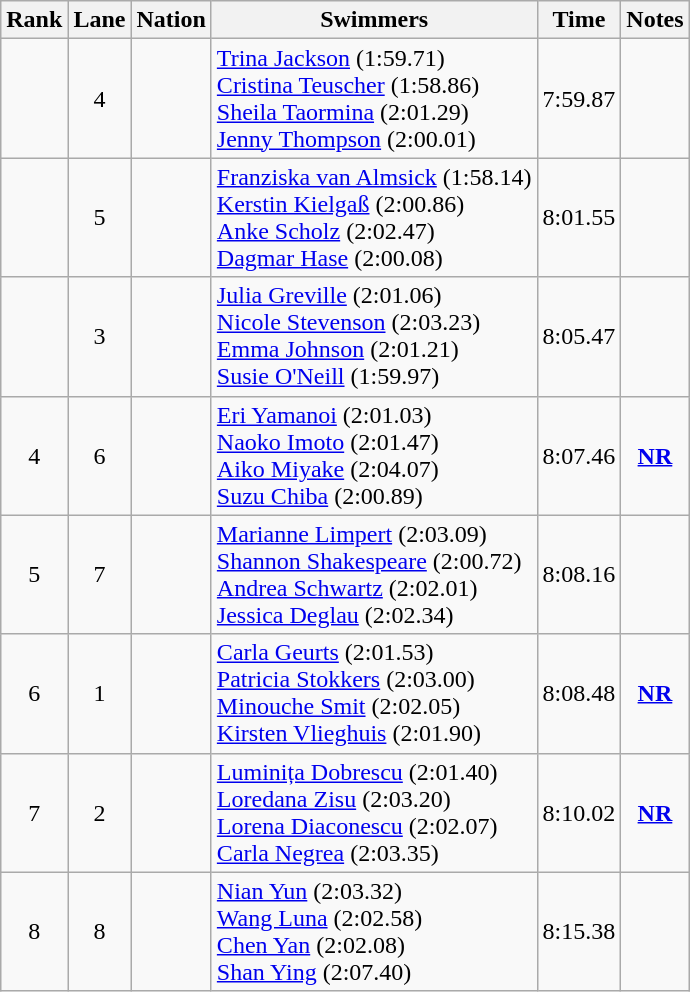<table class="wikitable sortable" style="text-align:center">
<tr>
<th>Rank</th>
<th>Lane</th>
<th>Nation</th>
<th>Swimmers</th>
<th>Time</th>
<th>Notes</th>
</tr>
<tr>
<td></td>
<td>4</td>
<td align=left></td>
<td align=left><a href='#'>Trina Jackson</a> (1:59.71)<br><a href='#'>Cristina Teuscher</a> (1:58.86)<br><a href='#'>Sheila Taormina</a> (2:01.29)<br><a href='#'>Jenny Thompson</a> (2:00.01)</td>
<td>7:59.87</td>
<td></td>
</tr>
<tr>
<td></td>
<td>5</td>
<td align=left></td>
<td align=left><a href='#'>Franziska van Almsick</a> (1:58.14)<br><a href='#'>Kerstin Kielgaß</a> (2:00.86)<br><a href='#'>Anke Scholz</a> (2:02.47)<br><a href='#'>Dagmar Hase</a> (2:00.08)</td>
<td>8:01.55</td>
<td></td>
</tr>
<tr>
<td></td>
<td>3</td>
<td align=left></td>
<td align=left><a href='#'>Julia Greville</a> (2:01.06)<br><a href='#'>Nicole Stevenson</a> (2:03.23)<br><a href='#'>Emma Johnson</a> (2:01.21)<br><a href='#'>Susie O'Neill</a> (1:59.97)</td>
<td>8:05.47</td>
<td></td>
</tr>
<tr>
<td>4</td>
<td>6</td>
<td align=left></td>
<td align=left><a href='#'>Eri Yamanoi</a> (2:01.03)<br><a href='#'>Naoko Imoto</a> (2:01.47)<br><a href='#'>Aiko Miyake</a> (2:04.07)<br><a href='#'>Suzu Chiba</a> (2:00.89)</td>
<td>8:07.46</td>
<td><strong><a href='#'>NR</a></strong></td>
</tr>
<tr>
<td>5</td>
<td>7</td>
<td align=left></td>
<td align=left><a href='#'>Marianne Limpert</a> (2:03.09)<br><a href='#'>Shannon Shakespeare</a> (2:00.72)<br><a href='#'>Andrea Schwartz</a> (2:02.01)<br><a href='#'>Jessica Deglau</a> (2:02.34)</td>
<td>8:08.16</td>
<td></td>
</tr>
<tr>
<td>6</td>
<td>1</td>
<td align=left></td>
<td align=left><a href='#'>Carla Geurts</a> (2:01.53)<br><a href='#'>Patricia Stokkers</a> (2:03.00)<br><a href='#'>Minouche Smit</a> (2:02.05)<br><a href='#'>Kirsten Vlieghuis</a> (2:01.90)</td>
<td>8:08.48</td>
<td><strong><a href='#'>NR</a></strong></td>
</tr>
<tr>
<td>7</td>
<td>2</td>
<td align=left></td>
<td align=left><a href='#'>Luminița Dobrescu</a> (2:01.40)<br><a href='#'>Loredana Zisu</a> (2:03.20)<br><a href='#'>Lorena Diaconescu</a> (2:02.07)<br><a href='#'>Carla Negrea</a> (2:03.35)</td>
<td>8:10.02</td>
<td><strong><a href='#'>NR</a></strong></td>
</tr>
<tr>
<td>8</td>
<td>8</td>
<td align=left></td>
<td align=left><a href='#'>Nian Yun</a> (2:03.32)<br><a href='#'>Wang Luna</a> (2:02.58)<br><a href='#'>Chen Yan</a> (2:02.08)<br><a href='#'>Shan Ying</a> (2:07.40)</td>
<td>8:15.38</td>
<td></td>
</tr>
</table>
